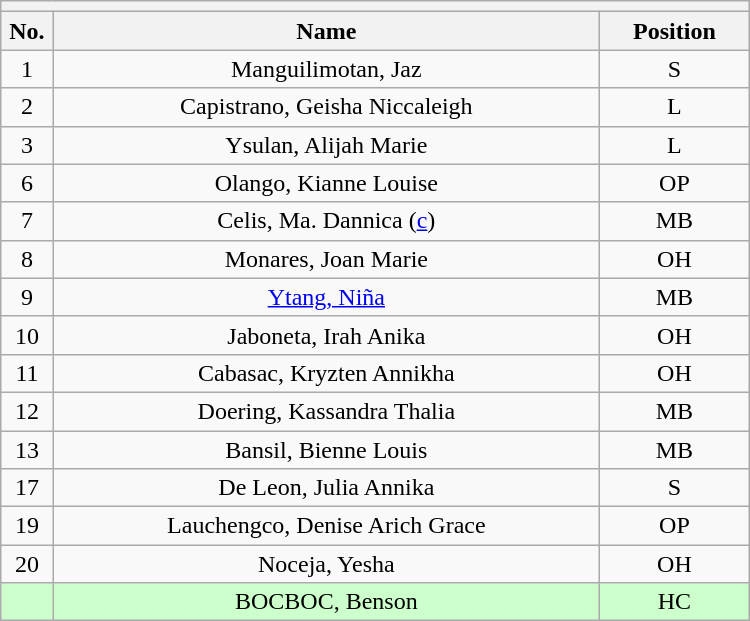<table class="wikitable mw-collapsible mw-collapsed" style="text-align:center; width:500px; border:none">
<tr>
<th style="text-align:center" colspan="3"></th>
</tr>
<tr>
<th style="width:7%">No.</th>
<th>Name</th>
<th style="width:20%">Position</th>
</tr>
<tr>
<td>1</td>
<td>Manguilimotan, Jaz</td>
<td>S</td>
</tr>
<tr>
<td>2</td>
<td>Capistrano, Geisha Niccaleigh</td>
<td>L</td>
</tr>
<tr>
<td>3</td>
<td>Ysulan, Alijah Marie</td>
<td>L</td>
</tr>
<tr>
<td>6</td>
<td>Olango, Kianne Louise</td>
<td>OP</td>
</tr>
<tr>
<td>7</td>
<td>Celis, Ma. Dannica (<a href='#'>c</a>)</td>
<td>MB</td>
</tr>
<tr>
<td>8</td>
<td>Monares, Joan Marie</td>
<td>OH</td>
</tr>
<tr>
<td>9</td>
<td><a href='#'>Ytang, Niña</a></td>
<td>MB</td>
</tr>
<tr>
<td>10</td>
<td>Jaboneta, Irah Anika</td>
<td>OH</td>
</tr>
<tr>
<td>11</td>
<td>Cabasac, Kryzten Annikha</td>
<td>OH</td>
</tr>
<tr>
<td>12</td>
<td>Doering, Kassandra Thalia</td>
<td>MB</td>
</tr>
<tr>
<td>13</td>
<td>Bansil, Bienne Louis</td>
<td>MB</td>
</tr>
<tr>
<td>17</td>
<td>De Leon, Julia Annika</td>
<td>S</td>
</tr>
<tr>
<td>19</td>
<td>Lauchengco, Denise Arich Grace</td>
<td>OP</td>
</tr>
<tr>
<td>20</td>
<td>Noceja, Yesha</td>
<td>OH</td>
</tr>
<tr bgcolor=#CCFFCC>
<td></td>
<td>BOCBOC, Benson</td>
<td>HC</td>
</tr>
</table>
